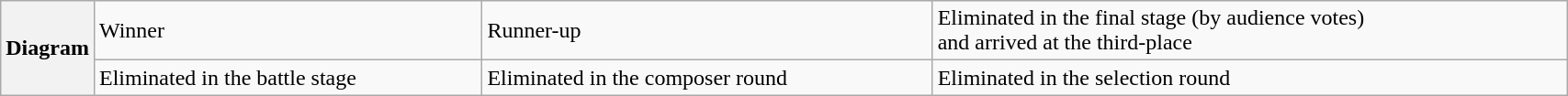<table class="wikitable" style="height:2.6em" width="90%">
<tr>
<th rowspan="2" width="5%">Diagram</th>
<td> Winner</td>
<td> Runner-up</td>
<td> Eliminated in the final stage (by audience votes)<br>and arrived at the third-place</td>
</tr>
<tr>
<td> Eliminated in the battle stage</td>
<td> Eliminated in the composer round</td>
<td> Eliminated in the selection round</td>
</tr>
</table>
